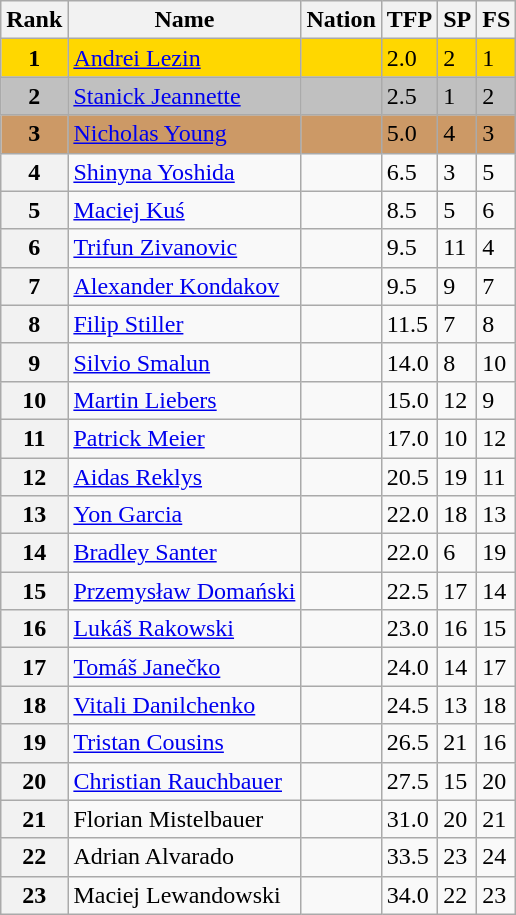<table class="wikitable">
<tr>
<th>Rank</th>
<th>Name</th>
<th>Nation</th>
<th>TFP</th>
<th>SP</th>
<th>FS</th>
</tr>
<tr bgcolor="gold">
<td align="center"><strong>1</strong></td>
<td><a href='#'>Andrei Lezin</a></td>
<td></td>
<td>2.0</td>
<td>2</td>
<td>1</td>
</tr>
<tr bgcolor="silver">
<td align="center"><strong>2</strong></td>
<td><a href='#'>Stanick Jeannette</a></td>
<td></td>
<td>2.5</td>
<td>1</td>
<td>2</td>
</tr>
<tr bgcolor="cc9966">
<td align="center"><strong>3</strong></td>
<td><a href='#'>Nicholas Young</a></td>
<td></td>
<td>5.0</td>
<td>4</td>
<td>3</td>
</tr>
<tr>
<th>4</th>
<td><a href='#'>Shinyna Yoshida</a></td>
<td></td>
<td>6.5</td>
<td>3</td>
<td>5</td>
</tr>
<tr>
<th>5</th>
<td><a href='#'>Maciej Kuś</a></td>
<td></td>
<td>8.5</td>
<td>5</td>
<td>6</td>
</tr>
<tr>
<th>6</th>
<td><a href='#'>Trifun Zivanovic</a></td>
<td></td>
<td>9.5</td>
<td>11</td>
<td>4</td>
</tr>
<tr>
<th>7</th>
<td><a href='#'>Alexander Kondakov</a></td>
<td></td>
<td>9.5</td>
<td>9</td>
<td>7</td>
</tr>
<tr>
<th>8</th>
<td><a href='#'>Filip Stiller</a></td>
<td></td>
<td>11.5</td>
<td>7</td>
<td>8</td>
</tr>
<tr>
<th>9</th>
<td><a href='#'>Silvio Smalun</a></td>
<td></td>
<td>14.0</td>
<td>8</td>
<td>10</td>
</tr>
<tr>
<th>10</th>
<td><a href='#'>Martin Liebers</a></td>
<td></td>
<td>15.0</td>
<td>12</td>
<td>9</td>
</tr>
<tr>
<th>11</th>
<td><a href='#'>Patrick Meier</a></td>
<td></td>
<td>17.0</td>
<td>10</td>
<td>12</td>
</tr>
<tr>
<th>12</th>
<td><a href='#'>Aidas Reklys</a></td>
<td></td>
<td>20.5</td>
<td>19</td>
<td>11</td>
</tr>
<tr>
<th>13</th>
<td><a href='#'>Yon Garcia</a></td>
<td></td>
<td>22.0</td>
<td>18</td>
<td>13</td>
</tr>
<tr>
<th>14</th>
<td><a href='#'>Bradley Santer</a></td>
<td></td>
<td>22.0</td>
<td>6</td>
<td>19</td>
</tr>
<tr>
<th>15</th>
<td><a href='#'>Przemysław Domański</a></td>
<td></td>
<td>22.5</td>
<td>17</td>
<td>14</td>
</tr>
<tr>
<th>16</th>
<td><a href='#'>Lukáš Rakowski</a></td>
<td></td>
<td>23.0</td>
<td>16</td>
<td>15</td>
</tr>
<tr>
<th>17</th>
<td><a href='#'>Tomáš Janečko</a></td>
<td></td>
<td>24.0</td>
<td>14</td>
<td>17</td>
</tr>
<tr>
<th>18</th>
<td><a href='#'>Vitali Danilchenko</a></td>
<td></td>
<td>24.5</td>
<td>13</td>
<td>18</td>
</tr>
<tr>
<th>19</th>
<td><a href='#'>Tristan Cousins</a></td>
<td></td>
<td>26.5</td>
<td>21</td>
<td>16</td>
</tr>
<tr>
<th>20</th>
<td><a href='#'>Christian Rauchbauer</a></td>
<td></td>
<td>27.5</td>
<td>15</td>
<td>20</td>
</tr>
<tr>
<th>21</th>
<td>Florian Mistelbauer</td>
<td></td>
<td>31.0</td>
<td>20</td>
<td>21</td>
</tr>
<tr>
<th>22</th>
<td>Adrian Alvarado</td>
<td></td>
<td>33.5</td>
<td>23</td>
<td>24</td>
</tr>
<tr>
<th>23</th>
<td>Maciej Lewandowski</td>
<td></td>
<td>34.0</td>
<td>22</td>
<td>23</td>
</tr>
</table>
